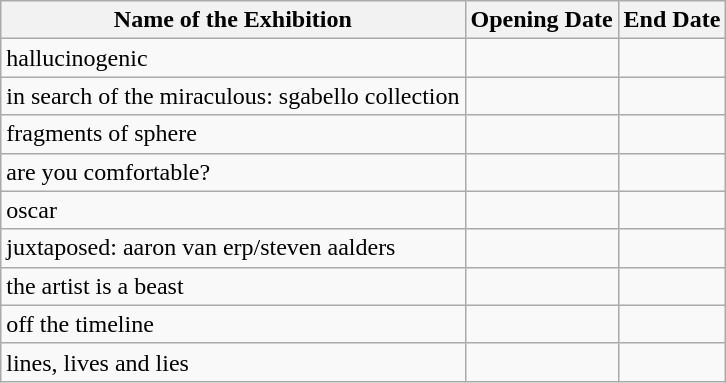<table class="wikitable sortable mw-collapsible">
<tr>
<th>Name of the Exhibition</th>
<th>Opening Date</th>
<th>End Date</th>
</tr>
<tr>
<td>hallucinogenic</td>
<td></td>
<td></td>
</tr>
<tr>
<td>in search of the miraculous: sgabello collection</td>
<td></td>
<td></td>
</tr>
<tr>
<td>fragments of sphere</td>
<td></td>
<td></td>
</tr>
<tr>
<td>are you comfortable?</td>
<td></td>
<td></td>
</tr>
<tr>
<td>oscar</td>
<td></td>
<td></td>
</tr>
<tr>
<td>juxtaposed: aaron van erp/steven aalders</td>
<td></td>
<td></td>
</tr>
<tr>
<td>the artist is a beast</td>
<td></td>
<td></td>
</tr>
<tr>
<td>off the timeline</td>
<td></td>
<td></td>
</tr>
<tr>
<td>lines, lives and lies</td>
<td></td>
<td></td>
</tr>
</table>
